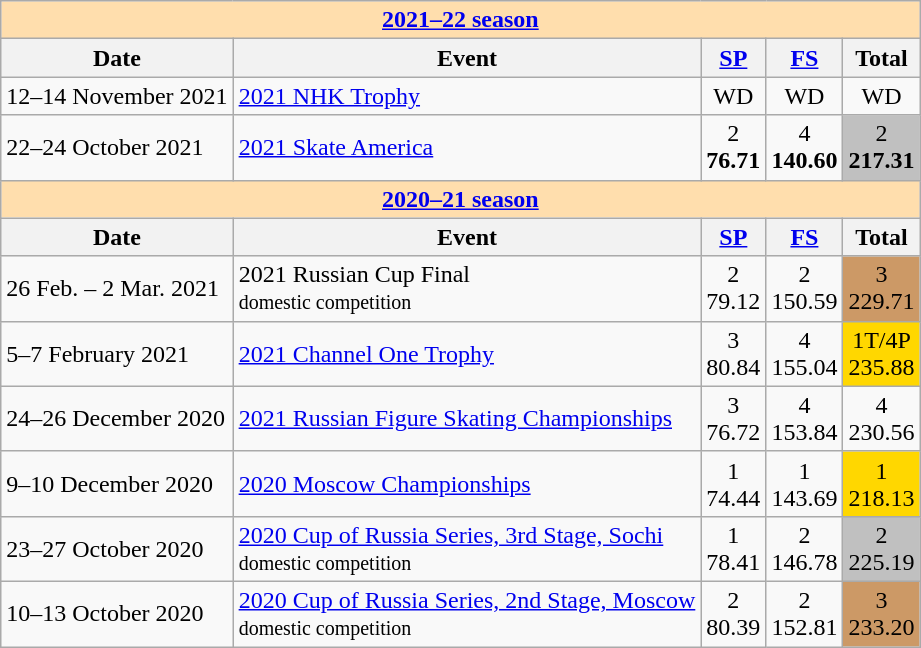<table class="wikitable">
<tr>
<td style="background-color: #ffdead; " colspan=5 align=center><a href='#'><strong>2021–22 season</strong></a></td>
</tr>
<tr>
<th>Date</th>
<th>Event</th>
<th><a href='#'>SP</a></th>
<th><a href='#'>FS</a></th>
<th>Total</th>
</tr>
<tr>
<td>12–14 November 2021</td>
<td><a href='#'>2021 NHK Trophy</a></td>
<td align=center>WD<br></td>
<td align=center>WD<br></td>
<td align=center>WD<br></td>
</tr>
<tr>
<td>22–24 October 2021</td>
<td><a href='#'>2021 Skate America</a></td>
<td align=center>2<br> <strong> 76.71 </strong></td>
<td align=center>4<br> <strong>140.60</strong></td>
<td align=center bgcolor=Silver>2 <br> <strong>217.31</strong></td>
</tr>
<tr>
<td style="background-color: #ffdead; " colspan=5 align=center><a href='#'><strong>2020–21 season</strong></a></td>
</tr>
<tr>
<th>Date</th>
<th>Event</th>
<th><a href='#'>SP</a></th>
<th><a href='#'>FS</a></th>
<th>Total</th>
</tr>
<tr>
<td>26 Feb. – 2 Mar. 2021</td>
<td>2021 Russian Cup Final <br> <small>domestic competition</small></td>
<td align=center>2 <br> 79.12</td>
<td align=center>2 <br> 150.59</td>
<td align=center bgcolor=cc9966>3 <br> 229.71</td>
</tr>
<tr>
<td>5–7 February 2021</td>
<td><a href='#'>2021 Channel One Trophy</a></td>
<td align=center>3 <br> 80.84</td>
<td align=center>4 <br> 155.04</td>
<td align=center bgcolor=Gold>1T/4P <br> 235.88</td>
</tr>
<tr>
<td>24–26 December 2020</td>
<td><a href='#'>2021 Russian Figure Skating Championships</a></td>
<td align=center>3 <br> 76.72</td>
<td align=center>4 <br> 153.84</td>
<td align=center>4 <br> 230.56</td>
</tr>
<tr>
<td>9–10 December 2020</td>
<td><a href='#'>2020 Moscow Championships</a></td>
<td align=center>1 <br> 74.44</td>
<td align=center>1 <br> 143.69</td>
<td align=center bgcolor=gold>1 <br> 218.13</td>
</tr>
<tr>
<td>23–27 October 2020</td>
<td><a href='#'>2020 Cup of Russia Series, 3rd Stage, Sochi</a> <br> <small>domestic competition</small></td>
<td align=center>1 <br> 78.41</td>
<td align=center>2 <br> 146.78</td>
<td align=center bgcolor=silver>2 <br> 225.19</td>
</tr>
<tr>
<td>10–13 October 2020</td>
<td><a href='#'>2020 Cup of Russia Series, 2nd Stage, Moscow</a> <br> <small>domestic competition</small></td>
<td align=center>2 <br> 80.39</td>
<td align=center>2 <br> 152.81</td>
<td align=center bgcolor=cc9966>3 <br> 233.20</td>
</tr>
</table>
